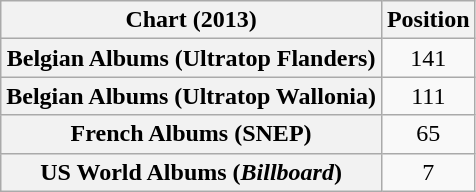<table class="wikitable sortable plainrowheaders" style="text-align:center">
<tr>
<th scope="col">Chart (2013)</th>
<th scope="col">Position</th>
</tr>
<tr>
<th scope="row">Belgian Albums (Ultratop Flanders)</th>
<td>141</td>
</tr>
<tr>
<th scope="row">Belgian Albums (Ultratop Wallonia)</th>
<td>111</td>
</tr>
<tr>
<th scope="row">French Albums (SNEP)</th>
<td>65</td>
</tr>
<tr>
<th scope="row">US World Albums (<em>Billboard</em>)</th>
<td>7</td>
</tr>
</table>
